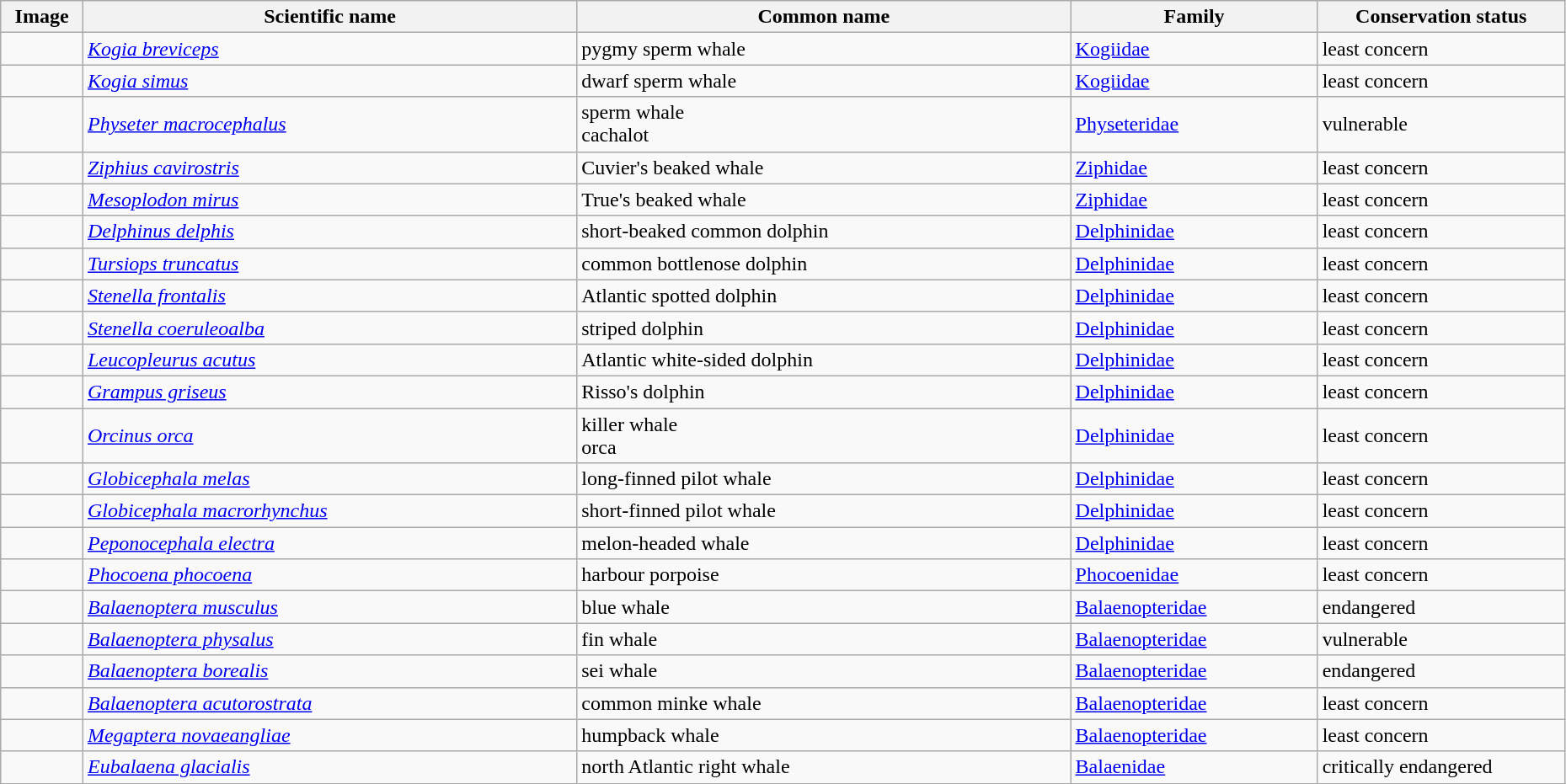<table class="wikitable sortable" style="width:98%">
<tr>
<th class="unsortable" width="5%">Image</th>
<th width="30%">Scientific name</th>
<th width="30%">Common name</th>
<th width="15%">Family</th>
<th width="15%">Conservation status</th>
</tr>
<tr>
<td></td>
<td><em><a href='#'>Kogia breviceps</a></em></td>
<td>pygmy sperm whale</td>
<td><a href='#'>Kogiidae</a></td>
<td>least concern</td>
</tr>
<tr>
<td></td>
<td><em><a href='#'>Kogia simus</a></em></td>
<td>dwarf sperm whale</td>
<td><a href='#'>Kogiidae</a></td>
<td>least concern</td>
</tr>
<tr>
<td></td>
<td><em><a href='#'>Physeter macrocephalus</a></em></td>
<td>sperm whale<br>cachalot</td>
<td><a href='#'>Physeteridae</a></td>
<td>vulnerable</td>
</tr>
<tr>
<td></td>
<td><em><a href='#'>Ziphius cavirostris</a></em></td>
<td>Cuvier's beaked whale</td>
<td><a href='#'>Ziphidae</a></td>
<td>least concern</td>
</tr>
<tr>
<td></td>
<td><em><a href='#'>Mesoplodon mirus</a></em></td>
<td>True's beaked whale</td>
<td><a href='#'>Ziphidae</a></td>
<td>least concern</td>
</tr>
<tr>
<td></td>
<td><em><a href='#'>Delphinus delphis</a></em></td>
<td>short-beaked common dolphin</td>
<td><a href='#'>Delphinidae</a></td>
<td>least concern</td>
</tr>
<tr>
<td></td>
<td><em><a href='#'>Tursiops truncatus</a></em></td>
<td>common bottlenose dolphin</td>
<td><a href='#'>Delphinidae</a></td>
<td>least concern</td>
</tr>
<tr>
<td></td>
<td><em><a href='#'>Stenella frontalis</a></em></td>
<td>Atlantic spotted dolphin</td>
<td><a href='#'>Delphinidae</a></td>
<td>least concern</td>
</tr>
<tr>
<td></td>
<td><em><a href='#'>Stenella coeruleoalba</a></em></td>
<td>striped dolphin</td>
<td><a href='#'>Delphinidae</a></td>
<td>least concern</td>
</tr>
<tr>
<td></td>
<td><em><a href='#'>Leucopleurus acutus</a></em></td>
<td>Atlantic white-sided dolphin</td>
<td><a href='#'>Delphinidae</a></td>
<td>least concern</td>
</tr>
<tr>
<td></td>
<td><em><a href='#'>Grampus griseus</a></em></td>
<td>Risso's dolphin</td>
<td><a href='#'>Delphinidae</a></td>
<td>least concern</td>
</tr>
<tr>
<td></td>
<td><em><a href='#'>Orcinus orca</a></em></td>
<td>killer whale<br>orca</td>
<td><a href='#'>Delphinidae</a></td>
<td>least concern</td>
</tr>
<tr>
<td></td>
<td><em><a href='#'>Globicephala melas</a></em></td>
<td>long-finned pilot whale</td>
<td><a href='#'>Delphinidae</a></td>
<td>least concern</td>
</tr>
<tr>
<td></td>
<td><em><a href='#'>Globicephala macrorhynchus</a></em></td>
<td>short-finned pilot whale</td>
<td><a href='#'>Delphinidae</a></td>
<td>least concern</td>
</tr>
<tr>
<td></td>
<td><em><a href='#'>Peponocephala electra</a></em></td>
<td>melon-headed whale</td>
<td><a href='#'>Delphinidae</a></td>
<td>least concern</td>
</tr>
<tr>
<td></td>
<td><em><a href='#'>Phocoena phocoena</a></em></td>
<td>harbour porpoise</td>
<td><a href='#'>Phocoenidae</a></td>
<td>least concern</td>
</tr>
<tr>
<td></td>
<td><em><a href='#'>Balaenoptera musculus</a></em></td>
<td>blue whale</td>
<td><a href='#'>Balaenopteridae</a></td>
<td>endangered</td>
</tr>
<tr>
<td></td>
<td><em><a href='#'>Balaenoptera physalus</a></em></td>
<td>fin whale</td>
<td><a href='#'>Balaenopteridae</a></td>
<td>vulnerable</td>
</tr>
<tr>
<td></td>
<td><em><a href='#'>Balaenoptera borealis</a></em></td>
<td>sei whale</td>
<td><a href='#'>Balaenopteridae</a></td>
<td>endangered</td>
</tr>
<tr>
<td></td>
<td><em><a href='#'>Balaenoptera acutorostrata</a></em></td>
<td>common minke whale</td>
<td><a href='#'>Balaenopteridae</a></td>
<td>least concern</td>
</tr>
<tr>
<td></td>
<td><em><a href='#'>Megaptera novaeangliae</a></em></td>
<td>humpback whale</td>
<td><a href='#'>Balaenopteridae</a></td>
<td>least concern</td>
</tr>
<tr>
<td></td>
<td><em><a href='#'>Eubalaena glacialis</a></em></td>
<td>north Atlantic right whale</td>
<td><a href='#'>Balaenidae</a></td>
<td>critically endangered</td>
</tr>
</table>
